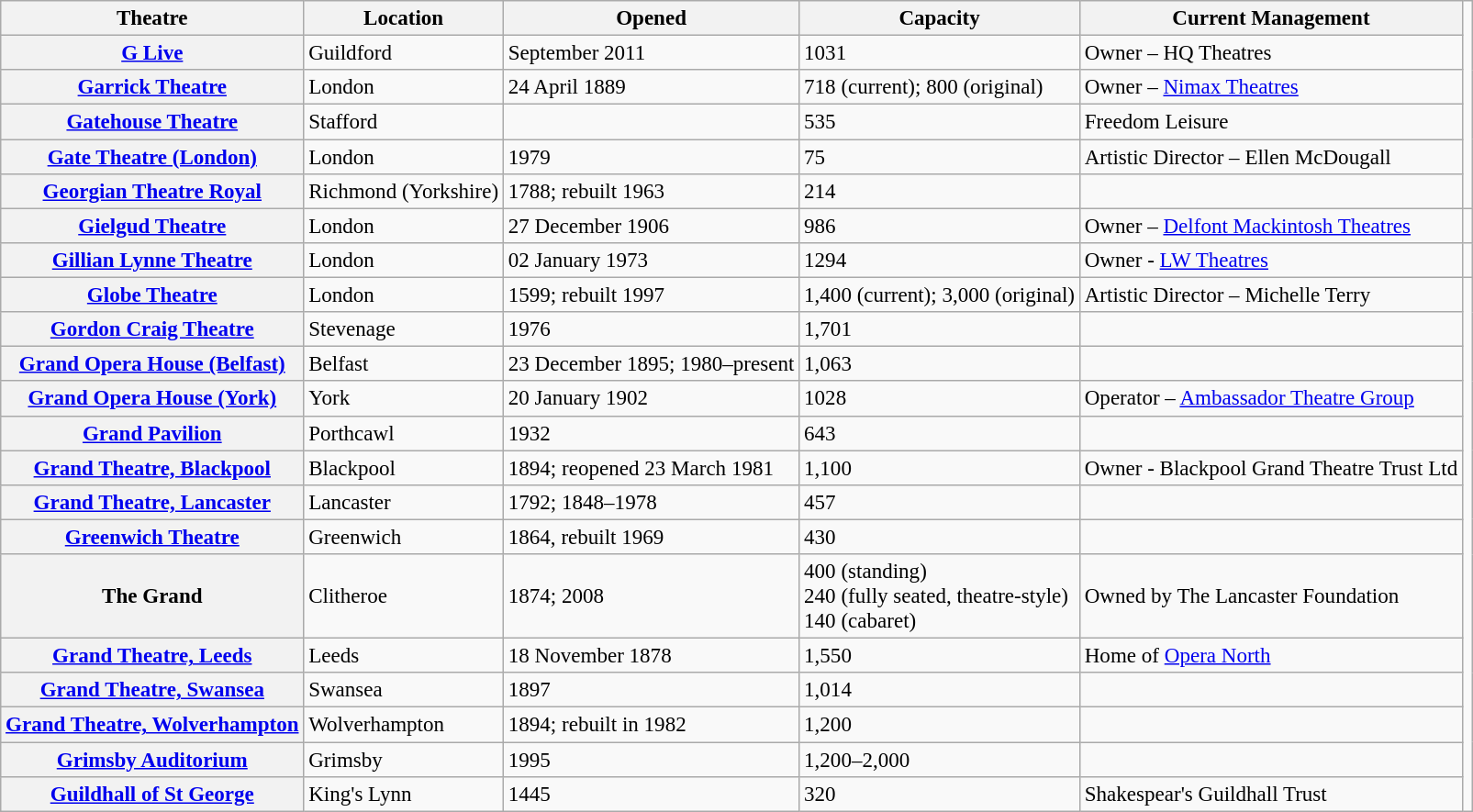<table class="wikitable" style="font-size:96%; text-align: left">
<tr>
<th>Theatre</th>
<th>Location</th>
<th>Opened</th>
<th>Capacity</th>
<th>Current Management</th>
</tr>
<tr>
<th><a href='#'>G Live</a></th>
<td>Guildford</td>
<td>September 2011</td>
<td>1031</td>
<td>Owner – HQ Theatres</td>
</tr>
<tr>
<th><a href='#'>Garrick Theatre</a></th>
<td>London</td>
<td>24 April 1889</td>
<td>718 (current); 800 (original)</td>
<td>Owner – <a href='#'>Nimax Theatres</a></td>
</tr>
<tr>
<th><a href='#'>Gatehouse Theatre</a></th>
<td>Stafford</td>
<td></td>
<td>535</td>
<td>Freedom Leisure</td>
</tr>
<tr>
<th><a href='#'>Gate Theatre (London)</a></th>
<td>London</td>
<td>1979</td>
<td>75</td>
<td>Artistic Director – Ellen McDougall</td>
</tr>
<tr>
<th><a href='#'>Georgian Theatre Royal</a></th>
<td>Richmond (Yorkshire)</td>
<td>1788; rebuilt 1963</td>
<td>214</td>
<td></td>
</tr>
<tr>
<th><a href='#'>Gielgud Theatre</a></th>
<td>London</td>
<td>27 December 1906</td>
<td>986</td>
<td>Owner – <a href='#'>Delfont Mackintosh Theatres</a></td>
<td></td>
</tr>
<tr>
<th><a href='#'>Gillian Lynne Theatre</a></th>
<td>London</td>
<td>02 January 1973</td>
<td>1294</td>
<td>Owner - <a href='#'>LW Theatres</a></td>
<td></td>
</tr>
<tr>
<th><a href='#'>Globe Theatre</a></th>
<td>London</td>
<td>1599; rebuilt 1997</td>
<td>1,400 (current); 3,000 (original)</td>
<td>Artistic Director – Michelle Terry</td>
</tr>
<tr>
<th><a href='#'>Gordon Craig Theatre</a></th>
<td>Stevenage</td>
<td>1976</td>
<td>1,701</td>
<td></td>
</tr>
<tr>
<th><a href='#'>Grand Opera House (Belfast)</a></th>
<td>Belfast</td>
<td>23 December 1895; 1980–present</td>
<td>1,063</td>
<td></td>
</tr>
<tr>
<th><a href='#'>Grand Opera House (York)</a></th>
<td>York</td>
<td>20 January 1902</td>
<td>1028</td>
<td>Operator – <a href='#'>Ambassador Theatre Group</a></td>
</tr>
<tr>
<th><a href='#'>Grand Pavilion</a></th>
<td>Porthcawl</td>
<td>1932</td>
<td>643</td>
<td></td>
</tr>
<tr>
<th><a href='#'>Grand Theatre, Blackpool</a></th>
<td>Blackpool</td>
<td>1894; reopened 23 March 1981</td>
<td>1,100</td>
<td>Owner - Blackpool Grand Theatre Trust Ltd</td>
</tr>
<tr>
<th><a href='#'>Grand Theatre, Lancaster</a></th>
<td>Lancaster</td>
<td>1792; 1848–1978</td>
<td>457</td>
<td></td>
</tr>
<tr>
<th><a href='#'>Greenwich Theatre</a></th>
<td>Greenwich</td>
<td>1864, rebuilt 1969</td>
<td>430</td>
<td></td>
</tr>
<tr>
<th>The Grand</th>
<td>Clitheroe</td>
<td>1874; 2008</td>
<td>400 (standing)<br>240 (fully seated, theatre-style)<br>140 (cabaret)</td>
<td>Owned by The Lancaster Foundation</td>
</tr>
<tr>
<th><a href='#'>Grand Theatre, Leeds</a></th>
<td>Leeds</td>
<td>18 November 1878</td>
<td>1,550</td>
<td>Home of <a href='#'>Opera North</a></td>
</tr>
<tr>
<th><a href='#'>Grand Theatre, Swansea</a></th>
<td>Swansea</td>
<td>1897</td>
<td>1,014</td>
<td></td>
</tr>
<tr>
<th><a href='#'>Grand Theatre, Wolverhampton</a></th>
<td>Wolverhampton</td>
<td>1894; rebuilt in 1982</td>
<td>1,200</td>
<td></td>
</tr>
<tr>
<th><a href='#'>Grimsby Auditorium</a></th>
<td>Grimsby</td>
<td>1995</td>
<td>1,200–2,000</td>
<td></td>
</tr>
<tr>
<th><a href='#'>Guildhall of St George</a></th>
<td>King's Lynn</td>
<td>1445</td>
<td>320</td>
<td>Shakespear's Guildhall Trust</td>
</tr>
</table>
